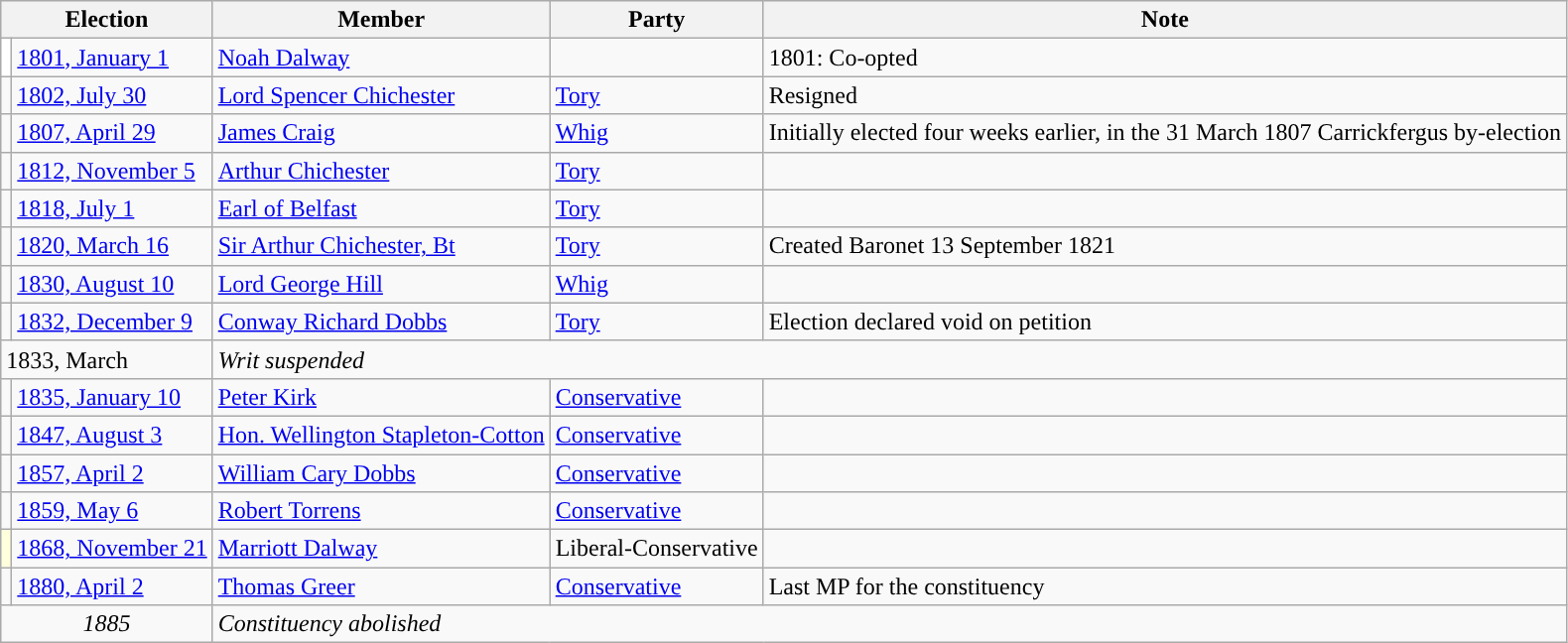<table class="wikitable">
<tr>
<th colspan="2">Election</th>
<th>Member</th>
<th>Party</th>
<th>Note</th>
</tr>
<tr>
<td style="color:inherit;background-color: white"></td>
<td><a href='#'>1801, January 1</a></td>
<td><a href='#'>Noah Dalway</a></td>
<td></td>
<td>1801: Co-opted</td>
</tr>
<tr>
<td style="color:inherit;background-color: "></td>
<td><a href='#'>1802, July 30</a></td>
<td><a href='#'>Lord Spencer Chichester</a></td>
<td><a href='#'>Tory</a></td>
<td>Resigned</td>
</tr>
<tr>
<td style="color:inherit;background-color: "></td>
<td><a href='#'>1807, April 29</a></td>
<td><a href='#'>James Craig</a></td>
<td><a href='#'>Whig</a></td>
<td>Initially elected four weeks earlier, in the 31 March 1807 Carrickfergus by-election</td>
</tr>
<tr>
<td style="color:inherit;background-color: "></td>
<td><a href='#'>1812, November 5</a></td>
<td><a href='#'>Arthur Chichester</a></td>
<td><a href='#'>Tory</a></td>
<td></td>
</tr>
<tr>
<td style="color:inherit;background-color: "></td>
<td><a href='#'>1818, July 1</a></td>
<td><a href='#'>Earl of Belfast</a></td>
<td><a href='#'>Tory</a></td>
<td></td>
</tr>
<tr>
<td style="color:inherit;background-color: "></td>
<td><a href='#'>1820, March 16</a></td>
<td><a href='#'>Sir Arthur Chichester, Bt</a></td>
<td><a href='#'>Tory</a></td>
<td>Created Baronet 13 September 1821</td>
</tr>
<tr>
<td style="color:inherit;background-color: "></td>
<td><a href='#'>1830, August 10</a></td>
<td><a href='#'>Lord George Hill</a></td>
<td><a href='#'>Whig</a></td>
<td></td>
</tr>
<tr>
<td style="color:inherit;background-color: "></td>
<td><a href='#'>1832, December 9</a></td>
<td><a href='#'>Conway Richard Dobbs</a></td>
<td><a href='#'>Tory</a></td>
<td>Election declared void on petition</td>
</tr>
<tr>
<td colspan="2">1833, March</td>
<td colspan="3"><em>Writ suspended</em></td>
</tr>
<tr>
<td style="color:inherit;background-color: "></td>
<td><a href='#'>1835, January 10</a></td>
<td><a href='#'>Peter Kirk</a></td>
<td><a href='#'>Conservative</a></td>
<td></td>
</tr>
<tr>
<td style="color:inherit;background-color: "></td>
<td><a href='#'>1847, August 3</a></td>
<td><a href='#'>Hon. Wellington Stapleton-Cotton</a></td>
<td><a href='#'>Conservative</a></td>
<td></td>
</tr>
<tr>
<td style="color:inherit;background-color: "></td>
<td><a href='#'>1857, April 2</a></td>
<td><a href='#'>William Cary Dobbs</a></td>
<td><a href='#'>Conservative</a></td>
<td></td>
</tr>
<tr>
<td style="color:inherit;background-color: "></td>
<td><a href='#'>1859, May 6</a></td>
<td><a href='#'>Robert Torrens</a></td>
<td><a href='#'>Conservative</a></td>
<td></td>
</tr>
<tr>
<td style="color:inherit;background-color: #FFFFDD"></td>
<td><a href='#'>1868, November 21</a></td>
<td><a href='#'>Marriott Dalway</a></td>
<td>Liberal-Conservative</td>
<td></td>
</tr>
<tr>
<td style="color:inherit;background-color: "></td>
<td><a href='#'>1880, April 2</a></td>
<td><a href='#'>Thomas Greer</a></td>
<td><a href='#'>Conservative</a></td>
<td>Last MP for the constituency</td>
</tr>
<tr>
<td colspan="2" align="center"><em>1885</em></td>
<td colspan="3"><em>Constituency abolished</em></td>
</tr>
</table>
